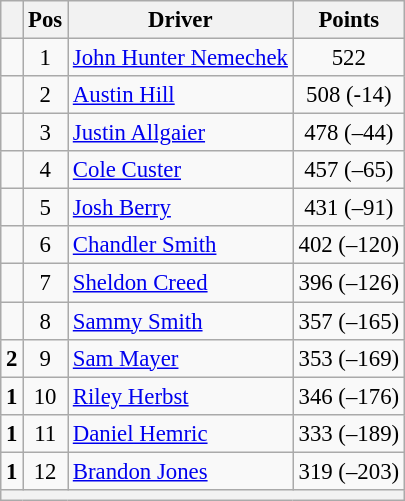<table class="wikitable" style="font-size: 95%;">
<tr>
<th></th>
<th>Pos</th>
<th>Driver</th>
<th>Points</th>
</tr>
<tr>
<td align="left"></td>
<td style="text-align:center;">1</td>
<td><a href='#'>John Hunter Nemechek</a></td>
<td style="text-align:center;">522</td>
</tr>
<tr>
<td align="left"></td>
<td style="text-align:center;">2</td>
<td><a href='#'>Austin Hill</a></td>
<td style="text-align:center;">508 (-14)</td>
</tr>
<tr>
<td align="left"></td>
<td style="text-align:center;">3</td>
<td><a href='#'>Justin Allgaier</a></td>
<td style="text-align:center;">478 (–44)</td>
</tr>
<tr>
<td align="left"></td>
<td style="text-align:center;">4</td>
<td><a href='#'>Cole Custer</a></td>
<td style="text-align:center;">457 (–65)</td>
</tr>
<tr>
<td align="left"></td>
<td style="text-align:center;">5</td>
<td><a href='#'>Josh Berry</a></td>
<td style="text-align:center;">431 (–91)</td>
</tr>
<tr>
<td align="left"></td>
<td style="text-align:center;">6</td>
<td><a href='#'>Chandler Smith</a></td>
<td style="text-align:center;">402 (–120)</td>
</tr>
<tr>
<td align="left"></td>
<td style="text-align:center;">7</td>
<td><a href='#'>Sheldon Creed</a></td>
<td style="text-align:center;">396 (–126)</td>
</tr>
<tr>
<td align="left"></td>
<td style="text-align:center;">8</td>
<td><a href='#'>Sammy Smith</a></td>
<td style="text-align:center;">357 (–165)</td>
</tr>
<tr>
<td align="left"> <strong>2</strong></td>
<td style="text-align:center;">9</td>
<td><a href='#'>Sam Mayer</a></td>
<td style="text-align:center;">353 (–169)</td>
</tr>
<tr>
<td align="left"> <strong>1</strong></td>
<td style="text-align:center;">10</td>
<td><a href='#'>Riley Herbst</a></td>
<td style="text-align:center;">346 (–176)</td>
</tr>
<tr>
<td align="left"> <strong>1</strong></td>
<td style="text-align:center;">11</td>
<td><a href='#'>Daniel Hemric</a></td>
<td style="text-align:center;">333 (–189)</td>
</tr>
<tr>
<td align="left"> <strong>1</strong></td>
<td style="text-align:center;">12</td>
<td><a href='#'>Brandon Jones</a></td>
<td style="text-align:center;">319 (–203)</td>
</tr>
<tr class="sortbottom">
<th colspan="9"></th>
</tr>
</table>
